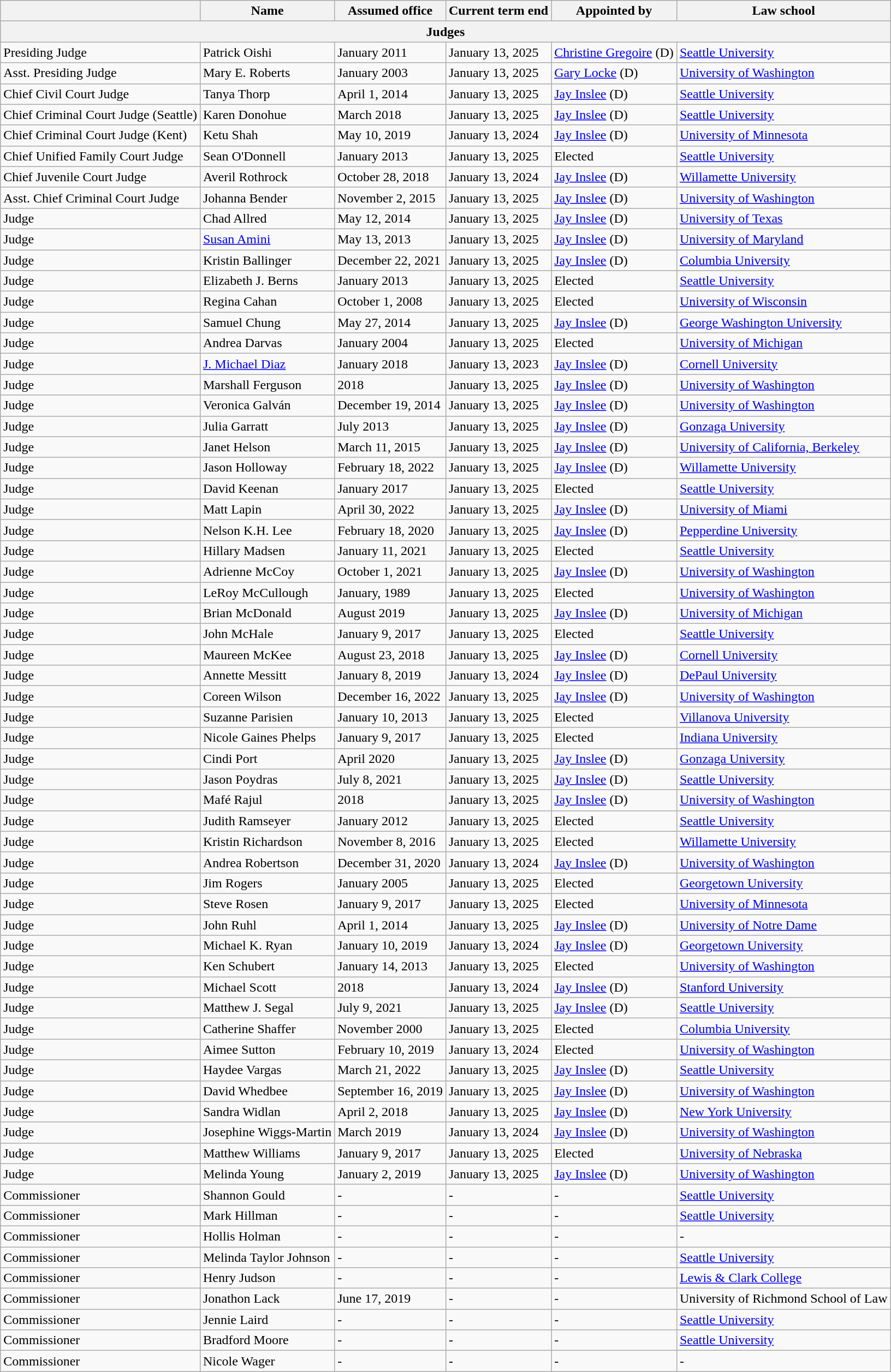<table class="wikitable sortable">
<tr>
<th></th>
<th>Name</th>
<th>Assumed office</th>
<th>Current term end</th>
<th>Appointed by</th>
<th>Law school</th>
</tr>
<tr>
<th colspan="6">Judges</th>
</tr>
<tr>
<td>Presiding Judge</td>
<td>Patrick Oishi</td>
<td>January 2011</td>
<td>January 13, 2025</td>
<td><a href='#'>Christine Gregoire</a> (D)</td>
<td><a href='#'>Seattle University</a></td>
</tr>
<tr>
<td>Asst. Presiding Judge</td>
<td>Mary E. Roberts</td>
<td>January 2003</td>
<td>January 13, 2025</td>
<td><a href='#'>Gary Locke</a> (D)</td>
<td><a href='#'>University of Washington</a></td>
</tr>
<tr>
<td>Chief Civil Court Judge</td>
<td>Tanya Thorp</td>
<td>April 1, 2014</td>
<td>January 13, 2025</td>
<td><a href='#'>Jay Inslee</a> (D)</td>
<td><a href='#'>Seattle University</a></td>
</tr>
<tr>
<td>Chief Criminal Court Judge (Seattle)</td>
<td>Karen Donohue</td>
<td>March 2018</td>
<td>January 13, 2025</td>
<td><a href='#'>Jay Inslee</a> (D)</td>
<td><a href='#'>Seattle University</a></td>
</tr>
<tr>
<td>Chief Criminal Court Judge (Kent)</td>
<td>Ketu Shah</td>
<td>May 10, 2019</td>
<td>January 13, 2024</td>
<td><a href='#'>Jay Inslee</a> (D)</td>
<td><a href='#'>University of Minnesota</a></td>
</tr>
<tr>
<td>Chief Unified Family Court Judge</td>
<td>Sean O'Donnell</td>
<td>January 2013</td>
<td>January 13, 2025</td>
<td>Elected</td>
<td><a href='#'>Seattle University</a></td>
</tr>
<tr>
<td>Chief Juvenile Court Judge</td>
<td>Averil Rothrock</td>
<td>October 28, 2018</td>
<td>January 13, 2024</td>
<td><a href='#'>Jay Inslee</a> (D)</td>
<td><a href='#'>Willamette University</a></td>
</tr>
<tr>
<td>Asst. Chief Criminal Court Judge</td>
<td>Johanna Bender</td>
<td>November 2, 2015</td>
<td>January 13, 2025</td>
<td><a href='#'>Jay Inslee</a> (D)</td>
<td><a href='#'>University of Washington</a></td>
</tr>
<tr>
<td>Judge</td>
<td>Chad Allred</td>
<td>May 12, 2014</td>
<td>January 13, 2025</td>
<td><a href='#'>Jay Inslee</a> (D)</td>
<td><a href='#'>University of Texas</a></td>
</tr>
<tr>
<td>Judge</td>
<td><a href='#'>Susan Amini</a></td>
<td>May 13, 2013</td>
<td>January 13, 2025</td>
<td><a href='#'>Jay Inslee</a> (D)</td>
<td><a href='#'>University of Maryland</a></td>
</tr>
<tr>
<td>Judge</td>
<td>Kristin Ballinger</td>
<td>December 22, 2021</td>
<td>January 13, 2025</td>
<td><a href='#'>Jay Inslee</a> (D)</td>
<td><a href='#'>Columbia University</a></td>
</tr>
<tr>
<td>Judge</td>
<td>Elizabeth J. Berns</td>
<td>January 2013</td>
<td>January 13, 2025</td>
<td>Elected</td>
<td><a href='#'>Seattle University</a></td>
</tr>
<tr>
<td>Judge</td>
<td>Regina Cahan</td>
<td>October 1, 2008</td>
<td>January 13, 2025</td>
<td>Elected</td>
<td><a href='#'>University of Wisconsin</a></td>
</tr>
<tr>
<td>Judge</td>
<td>Samuel Chung</td>
<td>May 27, 2014</td>
<td>January 13, 2025</td>
<td><a href='#'>Jay Inslee</a> (D)</td>
<td><a href='#'>George Washington University</a></td>
</tr>
<tr>
<td>Judge</td>
<td>Andrea Darvas</td>
<td>January 2004</td>
<td>January 13, 2025</td>
<td>Elected</td>
<td><a href='#'>University of Michigan</a></td>
</tr>
<tr>
<td>Judge</td>
<td><a href='#'>J. Michael Diaz</a></td>
<td>January 2018</td>
<td>January 13, 2023</td>
<td><a href='#'>Jay Inslee</a> (D)</td>
<td><a href='#'>Cornell University</a></td>
</tr>
<tr>
<td>Judge</td>
<td>Marshall Ferguson</td>
<td>2018</td>
<td>January 13, 2025</td>
<td><a href='#'>Jay Inslee</a> (D)</td>
<td><a href='#'>University of Washington</a></td>
</tr>
<tr>
<td>Judge</td>
<td>Veronica Galván</td>
<td>December 19, 2014</td>
<td>January 13, 2025</td>
<td><a href='#'>Jay Inslee</a> (D)</td>
<td><a href='#'>University of Washington</a></td>
</tr>
<tr>
<td>Judge</td>
<td>Julia Garratt</td>
<td>July 2013</td>
<td>January 13, 2025</td>
<td><a href='#'>Jay Inslee</a> (D)</td>
<td><a href='#'>Gonzaga University</a></td>
</tr>
<tr>
<td>Judge</td>
<td>Janet Helson</td>
<td>March 11, 2015</td>
<td>January 13, 2025</td>
<td><a href='#'>Jay Inslee</a> (D)</td>
<td><a href='#'>University of California, Berkeley</a></td>
</tr>
<tr>
<td>Judge</td>
<td>Jason Holloway</td>
<td>February 18, 2022</td>
<td>January 13, 2025</td>
<td><a href='#'>Jay Inslee</a> (D)</td>
<td><a href='#'>Willamette University</a></td>
</tr>
<tr>
<td>Judge</td>
<td>David Keenan</td>
<td>January 2017</td>
<td>January 13, 2025</td>
<td>Elected</td>
<td><a href='#'>Seattle University</a></td>
</tr>
<tr>
<td>Judge</td>
<td>Matt Lapin</td>
<td>April 30, 2022</td>
<td>January 13, 2025</td>
<td><a href='#'>Jay Inslee</a> (D)</td>
<td><a href='#'>University of Miami</a></td>
</tr>
<tr>
<td>Judge</td>
<td>Nelson K.H. Lee</td>
<td>February 18, 2020</td>
<td>January 13, 2025</td>
<td><a href='#'>Jay Inslee</a> (D)</td>
<td><a href='#'>Pepperdine University</a></td>
</tr>
<tr>
<td>Judge</td>
<td>Hillary Madsen</td>
<td>January 11, 2021</td>
<td>January 13, 2025</td>
<td>Elected</td>
<td><a href='#'>Seattle University</a></td>
</tr>
<tr>
<td>Judge</td>
<td>Adrienne McCoy</td>
<td>October 1, 2021</td>
<td>January 13, 2025</td>
<td><a href='#'>Jay Inslee</a> (D)</td>
<td><a href='#'>University of Washington</a></td>
</tr>
<tr>
<td>Judge</td>
<td>LeRoy McCullough</td>
<td>January, 1989</td>
<td>January 13, 2025</td>
<td>Elected</td>
<td><a href='#'>University of Washington</a></td>
</tr>
<tr>
<td>Judge</td>
<td>Brian McDonald</td>
<td>August 2019</td>
<td>January 13, 2025</td>
<td><a href='#'>Jay Inslee</a> (D)</td>
<td><a href='#'>University of Michigan</a></td>
</tr>
<tr>
<td>Judge</td>
<td>John McHale</td>
<td>January 9, 2017</td>
<td>January 13, 2025</td>
<td>Elected</td>
<td><a href='#'>Seattle University</a></td>
</tr>
<tr>
<td>Judge</td>
<td>Maureen McKee</td>
<td>August 23, 2018</td>
<td>January 13, 2025</td>
<td><a href='#'>Jay Inslee</a> (D)</td>
<td><a href='#'>Cornell University</a></td>
</tr>
<tr>
<td>Judge</td>
<td>Annette Messitt</td>
<td>January 8, 2019</td>
<td>January 13, 2024</td>
<td><a href='#'>Jay Inslee</a> (D)</td>
<td><a href='#'>DePaul University</a></td>
</tr>
<tr>
<td>Judge</td>
<td>Coreen Wilson</td>
<td>December 16, 2022</td>
<td>January 13, 2025</td>
<td><a href='#'>Jay Inslee</a> (D)</td>
<td><a href='#'>University of Washington</a></td>
</tr>
<tr>
<td>Judge</td>
<td>Suzanne Parisien</td>
<td>January 10, 2013</td>
<td>January 13, 2025</td>
<td>Elected</td>
<td><a href='#'>Villanova University</a></td>
</tr>
<tr>
<td>Judge</td>
<td>Nicole Gaines Phelps</td>
<td>January 9, 2017</td>
<td>January 13, 2025</td>
<td>Elected</td>
<td><a href='#'>Indiana University</a></td>
</tr>
<tr>
<td>Judge</td>
<td>Cindi Port</td>
<td>April 2020</td>
<td>January 13, 2025</td>
<td><a href='#'>Jay Inslee</a> (D)</td>
<td><a href='#'>Gonzaga University</a></td>
</tr>
<tr>
<td>Judge</td>
<td>Jason Poydras</td>
<td>July 8, 2021</td>
<td>January 13, 2025</td>
<td><a href='#'>Jay Inslee</a> (D)</td>
<td><a href='#'>Seattle University</a></td>
</tr>
<tr>
<td>Judge</td>
<td>Mafé Rajul</td>
<td>2018</td>
<td>January 13, 2025</td>
<td><a href='#'>Jay Inslee</a> (D)</td>
<td><a href='#'>University of Washington</a></td>
</tr>
<tr>
<td>Judge</td>
<td>Judith Ramseyer</td>
<td>January 2012</td>
<td>January 13, 2025</td>
<td>Elected</td>
<td><a href='#'>Seattle University</a></td>
</tr>
<tr>
<td>Judge</td>
<td>Kristin Richardson</td>
<td>November 8, 2016</td>
<td>January 13, 2025</td>
<td>Elected</td>
<td><a href='#'>Willamette University</a></td>
</tr>
<tr>
<td>Judge</td>
<td>Andrea Robertson</td>
<td>December 31, 2020</td>
<td>January 13, 2024</td>
<td><a href='#'>Jay Inslee</a> (D)</td>
<td><a href='#'>University of Washington</a></td>
</tr>
<tr>
<td>Judge</td>
<td>Jim Rogers</td>
<td>January 2005</td>
<td>January 13, 2025</td>
<td>Elected</td>
<td><a href='#'>Georgetown University</a></td>
</tr>
<tr>
<td>Judge</td>
<td>Steve Rosen</td>
<td>January 9, 2017</td>
<td>January 13, 2025</td>
<td>Elected</td>
<td><a href='#'>University of Minnesota</a></td>
</tr>
<tr>
<td>Judge</td>
<td>John Ruhl</td>
<td>April 1, 2014</td>
<td>January 13, 2025</td>
<td><a href='#'>Jay Inslee</a> (D)</td>
<td><a href='#'>University of Notre Dame</a></td>
</tr>
<tr>
<td>Judge</td>
<td>Michael K. Ryan</td>
<td>January 10, 2019</td>
<td>January 13, 2024</td>
<td><a href='#'>Jay Inslee</a> (D)</td>
<td><a href='#'>Georgetown University</a></td>
</tr>
<tr>
<td>Judge</td>
<td>Ken Schubert</td>
<td>January 14, 2013</td>
<td>January 13, 2025</td>
<td>Elected</td>
<td><a href='#'>University of Washington</a></td>
</tr>
<tr>
<td>Judge</td>
<td>Michael Scott</td>
<td>2018</td>
<td>January 13, 2024</td>
<td><a href='#'>Jay Inslee</a> (D)</td>
<td><a href='#'>Stanford University</a></td>
</tr>
<tr>
<td>Judge</td>
<td>Matthew J. Segal</td>
<td>July 9, 2021</td>
<td>January 13, 2025</td>
<td><a href='#'>Jay Inslee</a> (D)</td>
<td><a href='#'>Seattle University</a></td>
</tr>
<tr>
<td>Judge</td>
<td>Catherine Shaffer</td>
<td>November 2000</td>
<td>January 13, 2025</td>
<td>Elected</td>
<td><a href='#'>Columbia University</a></td>
</tr>
<tr>
<td>Judge</td>
<td>Aimee Sutton</td>
<td>February 10, 2019</td>
<td>January 13, 2024</td>
<td>Elected</td>
<td><a href='#'>University of Washington</a></td>
</tr>
<tr>
<td>Judge</td>
<td>Haydee Vargas</td>
<td>March 21, 2022</td>
<td>January 13, 2025</td>
<td><a href='#'>Jay Inslee</a> (D)</td>
<td><a href='#'>Seattle University</a></td>
</tr>
<tr>
<td>Judge</td>
<td>David Whedbee</td>
<td>September 16, 2019</td>
<td>January 13, 2025</td>
<td><a href='#'>Jay Inslee</a> (D)</td>
<td><a href='#'>University of Washington</a></td>
</tr>
<tr>
<td>Judge</td>
<td>Sandra Widlan</td>
<td>April 2, 2018</td>
<td>January 13, 2025</td>
<td><a href='#'>Jay Inslee</a> (D)</td>
<td><a href='#'>New York University</a></td>
</tr>
<tr>
<td>Judge</td>
<td>Josephine Wiggs-Martin</td>
<td>March 2019</td>
<td>January 13, 2024</td>
<td><a href='#'>Jay Inslee</a> (D)</td>
<td><a href='#'>University of Washington</a></td>
</tr>
<tr>
<td>Judge</td>
<td>Matthew Williams</td>
<td>January 9, 2017</td>
<td>January 13, 2025</td>
<td>Elected</td>
<td><a href='#'>University of Nebraska</a></td>
</tr>
<tr>
<td>Judge</td>
<td>Melinda Young</td>
<td>January 2, 2019</td>
<td>January 13, 2025</td>
<td><a href='#'>Jay Inslee</a> (D)</td>
<td><a href='#'>University of Washington</a></td>
</tr>
<tr>
<td>Commissioner</td>
<td>Shannon Gould</td>
<td>-</td>
<td>-</td>
<td>-</td>
<td><a href='#'>Seattle University</a></td>
</tr>
<tr>
<td>Commissioner</td>
<td>Mark Hillman</td>
<td>-</td>
<td>-</td>
<td>-</td>
<td><a href='#'>Seattle University</a></td>
</tr>
<tr>
<td>Commissioner</td>
<td>Hollis Holman</td>
<td>-</td>
<td>-</td>
<td>-</td>
<td>-</td>
</tr>
<tr>
<td>Commissioner</td>
<td>Melinda Taylor Johnson</td>
<td>-</td>
<td>-</td>
<td>-</td>
<td><a href='#'>Seattle University</a></td>
</tr>
<tr>
<td>Commissioner</td>
<td>Henry Judson</td>
<td>-</td>
<td>-</td>
<td>-</td>
<td><a href='#'>Lewis & Clark College</a></td>
</tr>
<tr>
<td>Commissioner</td>
<td>Jonathon Lack</td>
<td>June 17, 2019</td>
<td>-</td>
<td>-</td>
<td>University of Richmond School of Law</td>
</tr>
<tr>
<td>Commissioner</td>
<td>Jennie Laird</td>
<td>-</td>
<td>-</td>
<td>-</td>
<td><a href='#'>Seattle University</a></td>
</tr>
<tr>
<td>Commissioner</td>
<td>Bradford Moore</td>
<td>-</td>
<td>-</td>
<td>-</td>
<td><a href='#'>Seattle University</a></td>
</tr>
<tr>
<td>Commissioner</td>
<td>Nicole Wager</td>
<td>-</td>
<td>-</td>
<td>-</td>
<td>-</td>
</tr>
</table>
